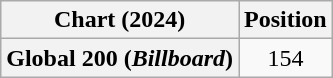<table class="wikitable sortable plainrowheaders" style="text-align:center">
<tr>
<th scope="col">Chart (2024)</th>
<th scope="col">Position</th>
</tr>
<tr>
<th scope="row">Global 200 (<em>Billboard</em>)</th>
<td>154</td>
</tr>
</table>
